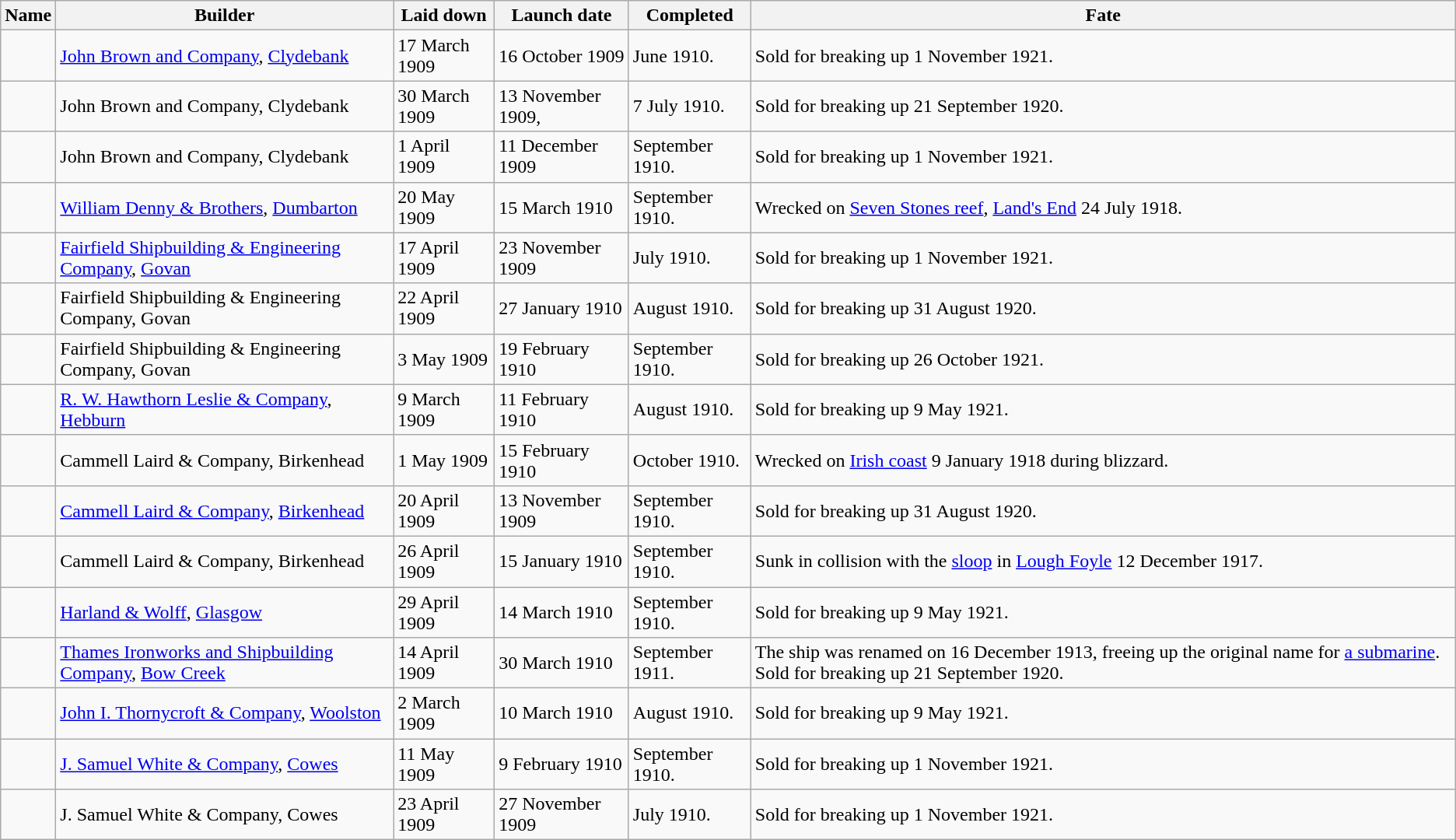<table class="wikitable sortable">
<tr>
<th>Name</th>
<th>Builder</th>
<th>Laid down</th>
<th>Launch date</th>
<th>Completed</th>
<th>Fate</th>
</tr>
<tr>
<td></td>
<td><a href='#'>John Brown and Company</a>, <a href='#'>Clydebank</a></td>
<td>17 March 1909</td>
<td>16 October 1909</td>
<td>June 1910.</td>
<td>Sold for breaking up 1 November 1921.</td>
</tr>
<tr>
<td></td>
<td>John Brown and Company, Clydebank</td>
<td>30 March 1909</td>
<td>13 November 1909,</td>
<td>7 July 1910.</td>
<td>Sold for breaking up 21 September 1920.</td>
</tr>
<tr>
<td></td>
<td>John Brown and Company, Clydebank</td>
<td>1 April 1909</td>
<td>11 December 1909</td>
<td>September 1910.</td>
<td>Sold for breaking up 1 November 1921.</td>
</tr>
<tr>
<td></td>
<td><a href='#'>William Denny & Brothers</a>, <a href='#'>Dumbarton</a></td>
<td>20 May 1909</td>
<td>15 March 1910</td>
<td>September 1910.</td>
<td>Wrecked on <a href='#'>Seven Stones reef</a>, <a href='#'>Land's End</a> 24 July 1918.</td>
</tr>
<tr>
<td></td>
<td><a href='#'>Fairfield Shipbuilding & Engineering Company</a>, <a href='#'>Govan</a></td>
<td>17 April 1909</td>
<td>23 November 1909</td>
<td>July 1910.</td>
<td>Sold for breaking up 1 November 1921.</td>
</tr>
<tr>
<td></td>
<td>Fairfield Shipbuilding & Engineering Company, Govan</td>
<td>22 April 1909</td>
<td>27 January 1910</td>
<td>August 1910.</td>
<td>Sold for breaking up 31 August 1920.</td>
</tr>
<tr>
<td></td>
<td>Fairfield Shipbuilding & Engineering Company, Govan</td>
<td>3 May 1909</td>
<td>19 February 1910</td>
<td>September 1910.</td>
<td>Sold for breaking up 26 October 1921.</td>
</tr>
<tr>
<td></td>
<td><a href='#'>R. W. Hawthorn Leslie & Company</a>, <a href='#'>Hebburn</a></td>
<td>9  March 1909</td>
<td>11 February 1910</td>
<td>August 1910.</td>
<td>Sold for breaking up 9 May 1921.</td>
</tr>
<tr>
<td></td>
<td>Cammell Laird & Company, Birkenhead</td>
<td>1 May 1909</td>
<td>15 February 1910</td>
<td>October 1910.</td>
<td>Wrecked on <a href='#'>Irish coast</a> 9 January 1918 during blizzard.</td>
</tr>
<tr>
<td></td>
<td><a href='#'>Cammell Laird & Company</a>, <a href='#'>Birkenhead</a></td>
<td>20 April 1909</td>
<td>13 November 1909</td>
<td>September 1910.</td>
<td>Sold for breaking up 31 August 1920.</td>
</tr>
<tr>
<td></td>
<td>Cammell Laird & Company, Birkenhead</td>
<td>26 April 1909</td>
<td>15 January 1910</td>
<td>September 1910.</td>
<td>Sunk in collision with the <a href='#'>sloop</a>  in <a href='#'>Lough Foyle</a> 12 December 1917.</td>
</tr>
<tr>
<td></td>
<td><a href='#'>Harland & Wolff</a>, <a href='#'>Glasgow</a></td>
<td>29 April 1909</td>
<td>14 March 1910</td>
<td>September 1910.</td>
<td>Sold for breaking up 9 May 1921.</td>
</tr>
<tr>
<td></td>
<td><a href='#'>Thames Ironworks and Shipbuilding Company</a>, <a href='#'>Bow Creek</a></td>
<td>14 April 1909</td>
<td>30 March 1910</td>
<td>September 1911.</td>
<td>The ship was renamed  on 16 December 1913, freeing up the original name for <a href='#'>a submarine</a>. Sold for breaking up 21 September 1920.</td>
</tr>
<tr>
<td></td>
<td><a href='#'>John I. Thornycroft & Company</a>, <a href='#'>Woolston</a></td>
<td>2 March 1909</td>
<td>10 March 1910</td>
<td>August 1910.</td>
<td>Sold for breaking up 9 May 1921.</td>
</tr>
<tr>
<td></td>
<td><a href='#'>J. Samuel White & Company</a>, <a href='#'>Cowes</a></td>
<td>11 May 1909</td>
<td>9 February 1910</td>
<td>September 1910.</td>
<td>Sold for breaking up 1 November 1921.</td>
</tr>
<tr>
<td></td>
<td>J. Samuel White & Company, Cowes</td>
<td>23 April 1909</td>
<td>27 November 1909</td>
<td>July 1910.</td>
<td>Sold for breaking up 1 November 1921.</td>
</tr>
</table>
